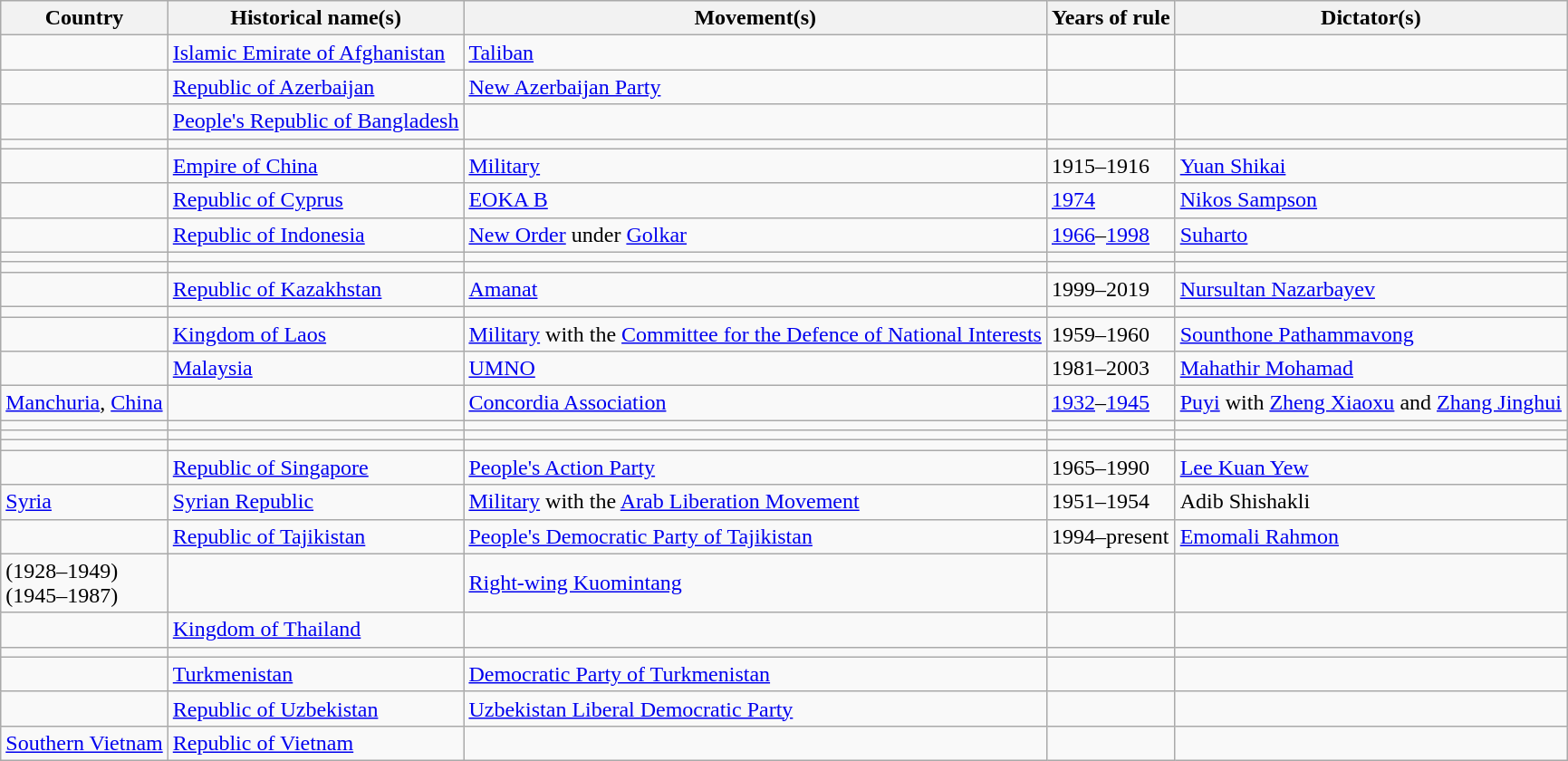<table class="wikitable">
<tr>
<th>Country</th>
<th>Historical name(s)</th>
<th>Movement(s)</th>
<th>Years of rule</th>
<th>Dictator(s)</th>
</tr>
<tr>
<td></td>
<td> <a href='#'>Islamic Emirate of Afghanistan</a></td>
<td><a href='#'>Taliban</a></td>
<td></td>
<td> </td>
</tr>
<tr>
<td></td>
<td> <a href='#'>Republic of Azerbaijan</a></td>
<td><a href='#'>New Azerbaijan Party</a></td>
<td></td>
<td> </td>
</tr>
<tr>
<td></td>
<td> <a href='#'>People's Republic of Bangladesh</a></td>
<td></td>
<td></td>
<td></td>
</tr>
<tr>
<td></td>
<td></td>
<td></td>
<td></td>
<td></td>
</tr>
<tr>
<td></td>
<td> <a href='#'>Empire of China</a></td>
<td><a href='#'>Military</a></td>
<td>1915–1916</td>
<td><a href='#'>Yuan Shikai</a></td>
</tr>
<tr>
<td></td>
<td><a href='#'>Republic of Cyprus</a></td>
<td><a href='#'>EOKA B</a></td>
<td><a href='#'>1974</a></td>
<td><a href='#'>Nikos Sampson</a></td>
</tr>
<tr>
<td></td>
<td> <a href='#'>Republic of Indonesia</a></td>
<td><a href='#'>New Order</a> under <a href='#'>Golkar</a></td>
<td><a href='#'>1966</a>–<a href='#'>1998</a></td>
<td><a href='#'>Suharto</a></td>
</tr>
<tr>
<td></td>
<td></td>
<td></td>
<td></td>
<td></td>
</tr>
<tr>
<td></td>
<td></td>
<td></td>
<td></td>
<td></td>
</tr>
<tr>
<td></td>
<td> <a href='#'>Republic of Kazakhstan</a></td>
<td><a href='#'>Amanat</a></td>
<td>1999–2019</td>
<td><a href='#'>Nursultan Nazarbayev</a></td>
</tr>
<tr>
<td></td>
<td></td>
<td></td>
<td></td>
<td></td>
</tr>
<tr>
<td></td>
<td> <a href='#'>Kingdom of Laos</a></td>
<td><a href='#'>Military</a> with the <a href='#'>Committee for the Defence of National Interests</a></td>
<td>1959–1960</td>
<td><a href='#'>Sounthone Pathammavong</a></td>
</tr>
<tr>
<td></td>
<td> <a href='#'>Malaysia</a></td>
<td><a href='#'>UMNO</a></td>
<td>1981–2003</td>
<td><a href='#'>Mahathir Mohamad</a></td>
</tr>
<tr>
<td> <a href='#'>Manchuria</a>, <a href='#'>China</a></td>
<td></td>
<td><a href='#'>Concordia Association</a></td>
<td><a href='#'>1932</a>–<a href='#'>1945</a></td>
<td><a href='#'>Puyi</a> with <a href='#'>Zheng Xiaoxu</a> and <a href='#'>Zhang Jinghui</a></td>
</tr>
<tr>
<td></td>
<td></td>
<td></td>
<td></td>
<td></td>
</tr>
<tr>
<td></td>
<td></td>
<td></td>
<td></td>
<td></td>
</tr>
<tr>
<td></td>
<td></td>
<td></td>
<td></td>
<td></td>
</tr>
<tr>
<td></td>
<td> <a href='#'>Republic of Singapore</a></td>
<td><a href='#'>People's Action Party</a></td>
<td>1965–1990</td>
<td><a href='#'>Lee Kuan Yew</a></td>
</tr>
<tr>
<td> <a href='#'>Syria</a></td>
<td> <a href='#'>Syrian Republic</a></td>
<td><a href='#'>Military</a> with the <a href='#'>Arab Liberation Movement</a></td>
<td>1951–1954</td>
<td>Adib Shishakli</td>
</tr>
<tr>
<td></td>
<td> <a href='#'>Republic of Tajikistan</a></td>
<td><a href='#'>People's Democratic Party of Tajikistan</a></td>
<td>1994–present</td>
<td><a href='#'>Emomali Rahmon</a></td>
</tr>
<tr>
<td> (1928–1949)<br> (1945–1987)</td>
<td></td>
<td><a href='#'>Right-wing Kuomintang</a></td>
<td></td>
<td></td>
</tr>
<tr>
<td></td>
<td> <a href='#'>Kingdom of Thailand</a></td>
<td></td>
<td></td>
<td></td>
</tr>
<tr>
<td></td>
<td></td>
<td></td>
<td></td>
<td></td>
</tr>
<tr>
<td></td>
<td> <a href='#'>Turkmenistan</a></td>
<td><a href='#'>Democratic Party of Turkmenistan</a></td>
<td></td>
<td> </td>
</tr>
<tr>
<td></td>
<td> <a href='#'>Republic of Uzbekistan</a></td>
<td><a href='#'>Uzbekistan Liberal Democratic Party</a></td>
<td></td>
<td></td>
</tr>
<tr>
<td> <a href='#'>Southern Vietnam</a></td>
<td> <a href='#'>Republic of Vietnam</a></td>
<td></td>
<td></td>
<td></td>
</tr>
</table>
